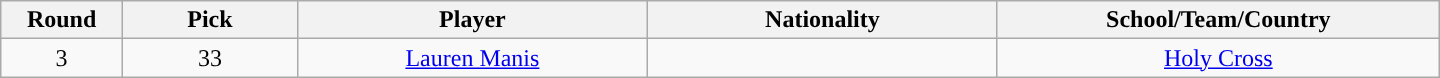<table class="wikitable" style="text-align:center; width:60em">
<tr>
<th width="2%">Round</th>
<th width="5%">Pick</th>
<th width="10%">Player</th>
<th width="10%">Nationality</th>
<th width="10%">School/Team/Country</th>
</tr>
<tr>
<td>3</td>
<td>33</td>
<td><a href='#'>Lauren Manis</a></td>
<td></td>
<td><a href='#'>Holy Cross</a></td>
</tr>
</table>
